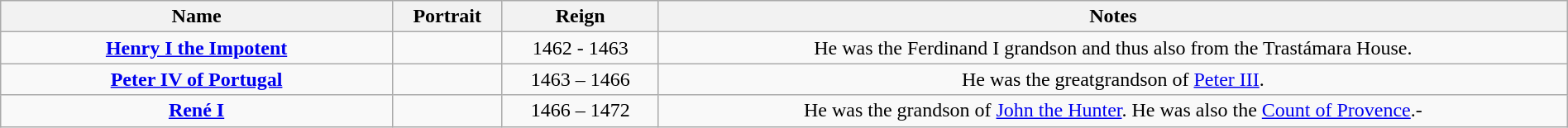<table style="text-align:center; width:100%" class="wikitable">
<tr>
<th width=25%>Name</th>
<th width=105px>Portrait</th>
<th width=10%>Reign</th>
<th width=58%>Notes</th>
</tr>
<tr>
<td><strong><a href='#'>Henry I the Impotent</a></strong></td>
<td></td>
<td>1462 - 1463</td>
<td>He was the Ferdinand I grandson and thus also from the Trastámara House.</td>
</tr>
<tr>
<td><strong><a href='#'>Peter IV of Portugal</a></strong></td>
<td></td>
<td>1463 – 1466</td>
<td>He was the greatgrandson of <a href='#'>Peter III</a>.</td>
</tr>
<tr>
<td><strong><a href='#'>René I</a></strong></td>
<td></td>
<td>1466 – 1472</td>
<td>He was the grandson of <a href='#'>John the Hunter</a>. He was also the <a href='#'>Count of Provence</a>.-</td>
</tr>
</table>
